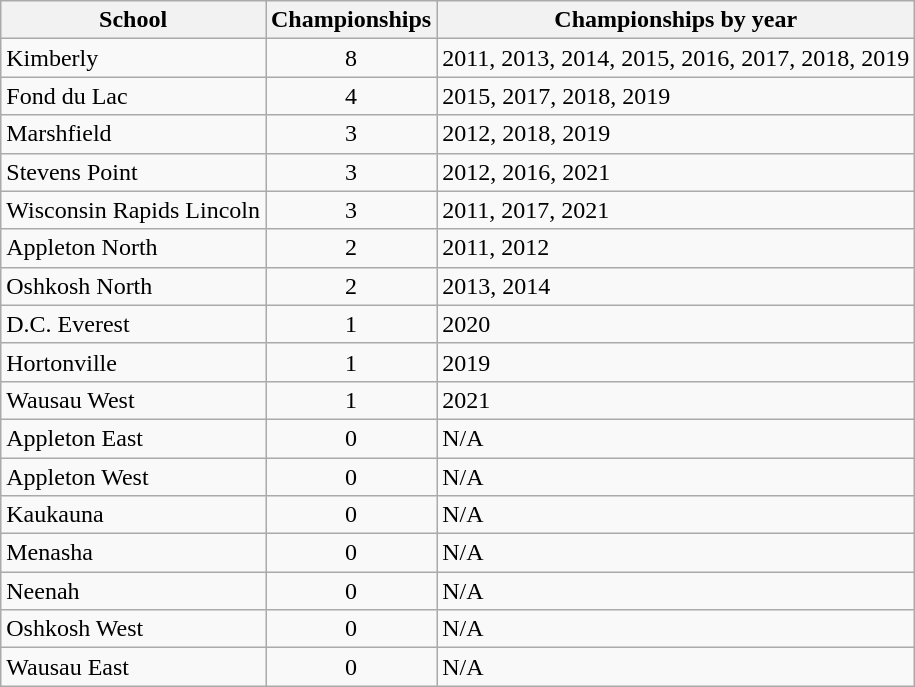<table class="wikitable">
<tr>
<th>School</th>
<th>Championships</th>
<th>Championships by year</th>
</tr>
<tr>
<td>Kimberly</td>
<td align=center>8</td>
<td>2011, 2013, 2014, 2015, 2016, 2017, 2018, 2019</td>
</tr>
<tr>
<td>Fond du Lac</td>
<td align=center>4</td>
<td>2015, 2017, 2018, 2019</td>
</tr>
<tr>
<td>Marshfield</td>
<td align=center>3</td>
<td>2012, 2018, 2019</td>
</tr>
<tr>
<td>Stevens Point</td>
<td align="center">3</td>
<td>2012, 2016, 2021</td>
</tr>
<tr>
<td>Wisconsin Rapids Lincoln</td>
<td align="center">3</td>
<td>2011, 2017, 2021</td>
</tr>
<tr>
<td>Appleton North</td>
<td align="center">2</td>
<td>2011, 2012</td>
</tr>
<tr>
<td>Oshkosh North</td>
<td align="center">2</td>
<td>2013, 2014</td>
</tr>
<tr>
<td>D.C. Everest</td>
<td align="center">1</td>
<td>2020</td>
</tr>
<tr>
<td>Hortonville</td>
<td align="center">1</td>
<td>2019</td>
</tr>
<tr>
<td>Wausau West</td>
<td align="center">1</td>
<td>2021</td>
</tr>
<tr>
<td>Appleton East</td>
<td align="center">0</td>
<td>N/A</td>
</tr>
<tr>
<td>Appleton West</td>
<td align=center>0</td>
<td>N/A</td>
</tr>
<tr>
<td>Kaukauna</td>
<td align="center">0</td>
<td>N/A</td>
</tr>
<tr>
<td>Menasha</td>
<td align=center>0</td>
<td>N/A</td>
</tr>
<tr>
<td>Neenah</td>
<td align=center>0</td>
<td>N/A</td>
</tr>
<tr>
<td>Oshkosh West</td>
<td align=center>0</td>
<td>N/A</td>
</tr>
<tr>
<td>Wausau East</td>
<td align=center>0</td>
<td>N/A</td>
</tr>
</table>
